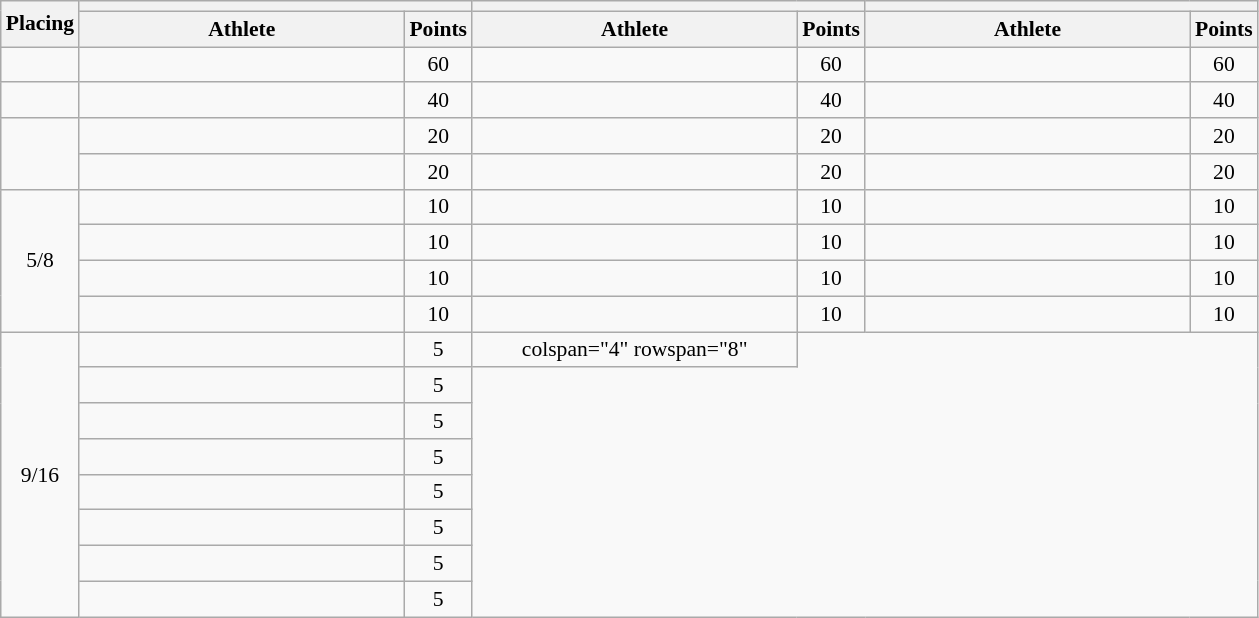<table class="wikitable" style="font-size:90%; text-align:center">
<tr>
<th rowspan="2">Placing</th>
<th colspan="2"></th>
<th colspan="2"></th>
<th colspan="2"></th>
</tr>
<tr>
<th width="210">Athlete</th>
<th>Points</th>
<th width="210">Athlete</th>
<th>Points</th>
<th width="210">Athlete</th>
<th>Points</th>
</tr>
<tr>
<td></td>
<td align="left"></td>
<td>60</td>
<td align="left"><br></td>
<td>60</td>
<td align="left"><br></td>
<td>60</td>
</tr>
<tr>
<td></td>
<td align="left"></td>
<td>40</td>
<td align="left"><br></td>
<td>40</td>
<td align="left"><br></td>
<td>40</td>
</tr>
<tr>
<td rowspan="2"></td>
<td align="left"></td>
<td>20</td>
<td align="left"><br></td>
<td>20</td>
<td align="left"><br></td>
<td>20</td>
</tr>
<tr>
<td align="left"></td>
<td>20</td>
<td align="left"><br></td>
<td>20</td>
<td align="left"><br></td>
<td>20</td>
</tr>
<tr>
<td rowspan="4">5/8</td>
<td align="left"></td>
<td>10</td>
<td align="left"><br></td>
<td>10</td>
<td align="left"><br></td>
<td>10</td>
</tr>
<tr>
<td align="left"></td>
<td>10</td>
<td align="left"><br></td>
<td>10</td>
<td align="left"><br></td>
<td>10</td>
</tr>
<tr>
<td align="left"></td>
<td>10</td>
<td align="left"><br></td>
<td>10</td>
<td align="left"><br></td>
<td>10</td>
</tr>
<tr>
<td align="left"></td>
<td>10</td>
<td align="left"><br></td>
<td>10</td>
<td align="left"><br></td>
<td>10</td>
</tr>
<tr>
<td rowspan="8">9/16</td>
<td align="left"></td>
<td>5</td>
<td>colspan="4" rowspan="8" </td>
</tr>
<tr>
<td align="left"></td>
<td>5</td>
</tr>
<tr>
<td align="left"></td>
<td>5</td>
</tr>
<tr>
<td align="left"></td>
<td>5</td>
</tr>
<tr>
<td align="left"></td>
<td>5</td>
</tr>
<tr>
<td align="left"></td>
<td>5</td>
</tr>
<tr>
<td align="left"></td>
<td>5</td>
</tr>
<tr>
<td align="left"></td>
<td>5</td>
</tr>
</table>
